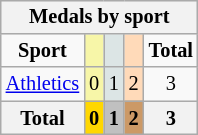<table class="wikitable" style="font-size:85%; float:right">
<tr style="background:#efefef;">
<th colspan=7><strong>Medals by sport</strong></th>
</tr>
<tr align=center>
<td><strong>Sport</strong></td>
<td style="background:#f7f6a8;"></td>
<td style="background:#dce5e5;"></td>
<td style="background:#ffdab9;"></td>
<td><strong>Total</strong></td>
</tr>
<tr align=center>
<td><a href='#'>Athletics</a></td>
<td style="background:#f7f6a8;">0</td>
<td style="background:#dce5e5;">1</td>
<td style="background:#ffdab9;">2</td>
<td>3</td>
</tr>
<tr align=center>
<th><strong>Total</strong></th>
<th style="background:gold;"><strong>0</strong></th>
<th style="background:silver;"><strong>1</strong></th>
<th style="background:#c96;"><strong>2</strong></th>
<th><strong>3</strong></th>
</tr>
</table>
